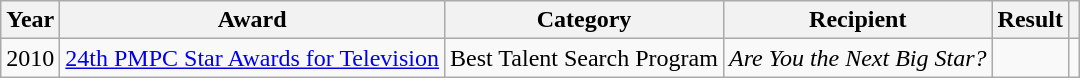<table class="wikitable">
<tr>
<th>Year</th>
<th>Award</th>
<th>Category</th>
<th>Recipient</th>
<th>Result</th>
<th></th>
</tr>
<tr>
<td>2010</td>
<td><a href='#'>24th PMPC Star Awards for Television</a></td>
<td>Best Talent Search Program</td>
<td><em>Are You the Next Big Star?</em></td>
<td></td>
<td></td>
</tr>
</table>
